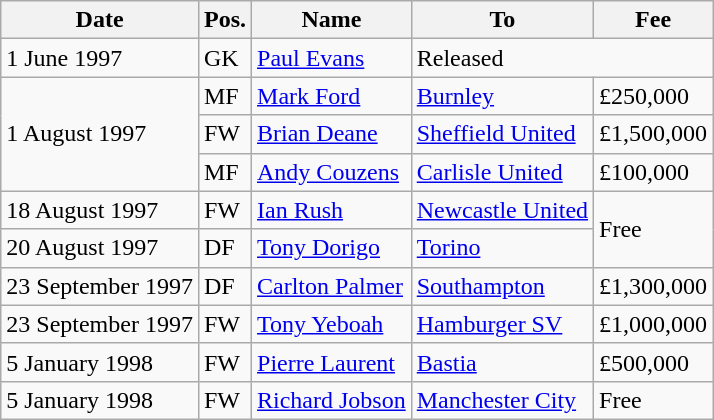<table class="wikitable">
<tr>
<th>Date</th>
<th>Pos.</th>
<th>Name</th>
<th>To</th>
<th>Fee</th>
</tr>
<tr>
<td>1 June 1997</td>
<td>GK</td>
<td> <a href='#'>Paul Evans</a></td>
<td colspan=2>Released</td>
</tr>
<tr>
<td rowspan="3">1 August 1997</td>
<td>MF</td>
<td> <a href='#'>Mark Ford</a></td>
<td> <a href='#'>Burnley</a></td>
<td>£250,000</td>
</tr>
<tr>
<td>FW</td>
<td> <a href='#'>Brian Deane</a></td>
<td> <a href='#'>Sheffield United</a></td>
<td>£1,500,000</td>
</tr>
<tr>
<td>MF</td>
<td> <a href='#'>Andy Couzens</a></td>
<td> <a href='#'>Carlisle United</a></td>
<td>£100,000</td>
</tr>
<tr>
<td>18 August 1997</td>
<td>FW</td>
<td> <a href='#'>Ian Rush</a></td>
<td> <a href='#'>Newcastle United</a></td>
<td rowspan=2>Free</td>
</tr>
<tr>
<td>20 August 1997</td>
<td>DF</td>
<td> <a href='#'>Tony Dorigo</a></td>
<td> <a href='#'>Torino</a></td>
</tr>
<tr>
<td>23 September 1997</td>
<td>DF</td>
<td> <a href='#'>Carlton Palmer</a></td>
<td> <a href='#'>Southampton</a></td>
<td>£1,300,000</td>
</tr>
<tr>
<td>23 September 1997</td>
<td>FW</td>
<td> <a href='#'>Tony Yeboah</a></td>
<td> <a href='#'>Hamburger SV</a></td>
<td>£1,000,000</td>
</tr>
<tr>
<td>5 January 1998</td>
<td>FW</td>
<td> <a href='#'>Pierre Laurent</a></td>
<td> <a href='#'>Bastia</a></td>
<td>£500,000</td>
</tr>
<tr>
<td>5 January 1998</td>
<td>FW</td>
<td> <a href='#'>Richard Jobson</a></td>
<td> <a href='#'>Manchester City</a></td>
<td>Free</td>
</tr>
</table>
